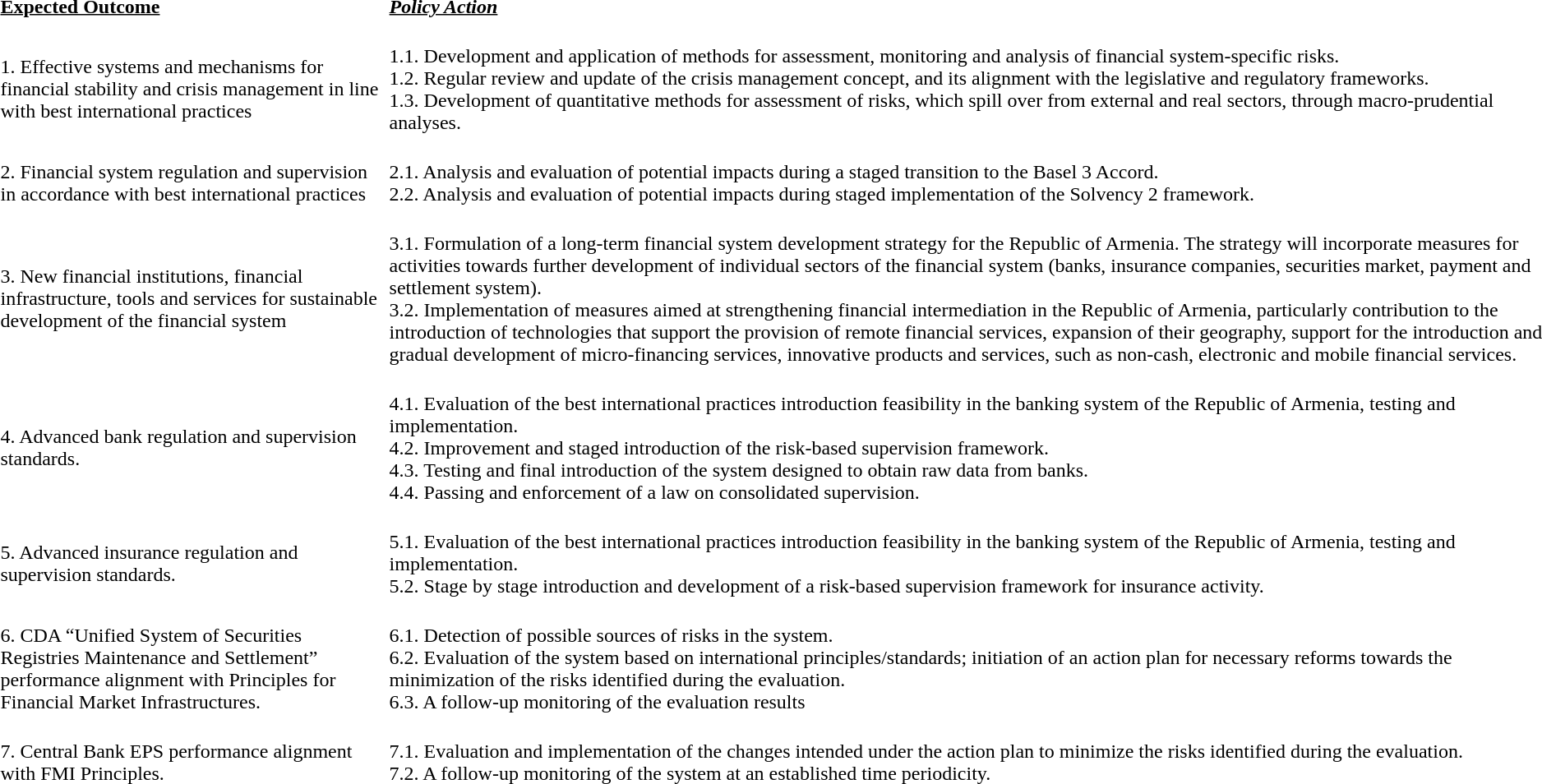<table class="MsoNormalTable">
<tr>
<td><strong><u>Expected Outcome</u></strong></td>
<td><strong><em><u>Policy Action</u></em></strong></td>
</tr>
<tr>
<td><br>1. Effective systems and mechanisms for financial stability and crisis management in line with best international practices</td>
<td colspan="2"><br>1.1. Development and application of methods for assessment, monitoring and analysis of financial system-specific risks.<br>1.2. Regular review and update of the crisis management concept, and its alignment with the legislative and regulatory frameworks.<br>1.3. Development of quantitative methods for assessment of risks, which spill over from external and real sectors, through macro-prudential analyses.</td>
</tr>
<tr>
<td><br>2. Financial system regulation and supervision in accordance with best international practices</td>
<td colspan="2"><br>2.1. Analysis and evaluation of potential impacts during a staged transition to the Basel 3  Accord.<br>2.2. Analysis and evaluation of potential impacts during staged implementation of the  Solvency 2 framework.</td>
</tr>
<tr>
<td><br>3. New financial institutions, financial infrastructure, tools and services for sustainable development of the financial system</td>
<td colspan="2"><br>3.1. Formulation of a long-term financial system development strategy for the Republic of Armenia. The strategy will incorporate measures for activities towards further development of individual sectors of the financial system (banks, insurance companies, securities market, payment and settlement system).<br>3.2.  Implementation of measures aimed at strengthening financial intermediation in the Republic of Armenia, particularly contribution to the introduction of technologies that support the provision of remote financial services, expansion of their geography, support for the introduction and gradual development of micro-financing services, innovative products and services,  such as non-cash, electronic and mobile financial services.</td>
</tr>
<tr>
<td><br>4. Advanced bank regulation and supervision standards.</td>
<td colspan="2"><br>4.1. Evaluation of the best international practices introduction feasibility in the banking system of the Republic of Armenia, testing and implementation.<br>4.2.  Improvement and staged introduction of the risk-based supervision framework.<br>4.3.  Testing and final introduction of the system designed to obtain raw data from banks.<br>4.4.  Passing and enforcement of a law on consolidated supervision.</td>
</tr>
<tr>
<td><br>5. Advanced insurance regulation and supervision standards.</td>
<td colspan="2"><br>5.1. Evaluation of the best international practices introduction feasibility in the banking system of the Republic of Armenia, testing and implementation.<br>5.2. Stage by stage introduction and development of a risk-based supervision framework for insurance activity.</td>
</tr>
<tr>
<td><br>6. CDA “Unified System of  Securities<br>Registries Maintenance and Settlement” performance alignment with  Principles for<br>Financial Market Infrastructures.</td>
<td colspan="2"><br>6.1. Detection of possible sources of risks in the system.<br>6.2. Evaluation of the system based on international principles/standards; initiation of an action plan for necessary reforms towards the minimization of the risks identified during the evaluation.<br>6.3. A follow-up monitoring of the evaluation results</td>
</tr>
<tr>
<td><br>7. Central Bank EPS performance alignment with FMI Principles.</td>
<td colspan="2"><br>7.1. Evaluation and implementation of the changes intended under the action plan to minimize the risks identified during the evaluation.<br>7.2. A follow-up monitoring of the system at an established time periodicity.</td>
</tr>
</table>
